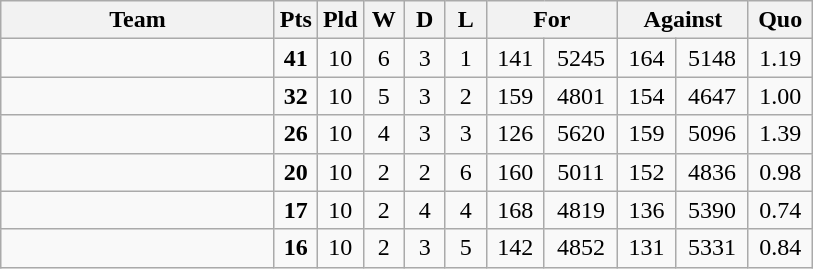<table class="wikitable" style="text-align:center;">
<tr>
<th width=175>Team</th>
<th style="width:20px;" abbr="Points">Pts</th>
<th style="width:20px;" abbr="Played">Pld</th>
<th style="width:20px;" abbr="Won">W</th>
<th style="width:20px;" abbr="Draw">D</th>
<th style="width:20px;" abbr="Lost">L</th>
<th colspan="2" style="width:80px;" abbr="Score For">For</th>
<th colspan="2" style="width:80px;" abbr="Score Against">Against</th>
<th style="width:35px;" abbr="Quotient">Quo</th>
</tr>
<tr style="background:#f9f9f9;">
<td style="text-align:left;"></td>
<td><strong>41</strong></td>
<td>10</td>
<td>6</td>
<td>3</td>
<td>1</td>
<td>141</td>
<td>5245</td>
<td>164</td>
<td>5148</td>
<td>1.19</td>
</tr>
<tr style="background:#f9f9f9;">
<td style="text-align:left;"></td>
<td><strong>32</strong></td>
<td>10</td>
<td>5</td>
<td>3</td>
<td>2</td>
<td>159</td>
<td>4801</td>
<td>154</td>
<td>4647</td>
<td>1.00</td>
</tr>
<tr style="background:#f9f9f9;">
<td style="text-align:left;"></td>
<td><strong>26</strong></td>
<td>10</td>
<td>4</td>
<td>3</td>
<td>3</td>
<td>126</td>
<td>5620</td>
<td>159</td>
<td>5096</td>
<td>1.39</td>
</tr>
<tr style="background:#f9f9f9;">
<td style="text-align:left;"></td>
<td><strong>20</strong></td>
<td>10</td>
<td>2</td>
<td>2</td>
<td>6</td>
<td>160</td>
<td>5011</td>
<td>152</td>
<td>4836</td>
<td>0.98</td>
</tr>
<tr style="background:#f9f9f9;">
<td style="text-align:left;"></td>
<td><strong>17</strong></td>
<td>10</td>
<td>2</td>
<td>4</td>
<td>4</td>
<td>168</td>
<td>4819</td>
<td>136</td>
<td>5390</td>
<td>0.74</td>
</tr>
<tr style="background:#f9f9f9;">
<td style="text-align:left;"></td>
<td><strong>16</strong></td>
<td>10</td>
<td>2</td>
<td>3</td>
<td>5</td>
<td>142</td>
<td>4852</td>
<td>131</td>
<td>5331</td>
<td>0.84</td>
</tr>
</table>
